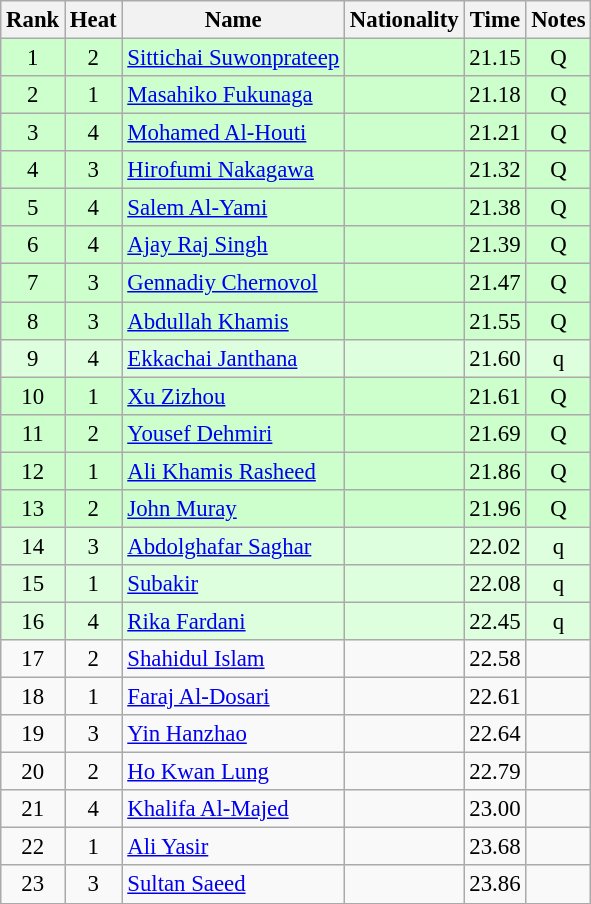<table class="wikitable sortable" style="text-align:center; font-size:95%">
<tr>
<th>Rank</th>
<th>Heat</th>
<th>Name</th>
<th>Nationality</th>
<th>Time</th>
<th>Notes</th>
</tr>
<tr bgcolor=ccffcc>
<td>1</td>
<td>2</td>
<td align=left><a href='#'>Sittichai Suwonprateep</a></td>
<td align=left></td>
<td>21.15</td>
<td>Q</td>
</tr>
<tr bgcolor=ccffcc>
<td>2</td>
<td>1</td>
<td align=left><a href='#'>Masahiko Fukunaga</a></td>
<td align=left></td>
<td>21.18</td>
<td>Q</td>
</tr>
<tr bgcolor=ccffcc>
<td>3</td>
<td>4</td>
<td align=left><a href='#'>Mohamed Al-Houti</a></td>
<td align=left></td>
<td>21.21</td>
<td>Q</td>
</tr>
<tr bgcolor=ccffcc>
<td>4</td>
<td>3</td>
<td align=left><a href='#'>Hirofumi Nakagawa</a></td>
<td align=left></td>
<td>21.32</td>
<td>Q</td>
</tr>
<tr bgcolor=ccffcc>
<td>5</td>
<td>4</td>
<td align=left><a href='#'>Salem Al-Yami</a></td>
<td align=left></td>
<td>21.38</td>
<td>Q</td>
</tr>
<tr bgcolor=ccffcc>
<td>6</td>
<td>4</td>
<td align=left><a href='#'>Ajay Raj Singh</a></td>
<td align=left></td>
<td>21.39</td>
<td>Q</td>
</tr>
<tr bgcolor=ccffcc>
<td>7</td>
<td>3</td>
<td align=left><a href='#'>Gennadiy Chernovol</a></td>
<td align=left></td>
<td>21.47</td>
<td>Q</td>
</tr>
<tr bgcolor=ccffcc>
<td>8</td>
<td>3</td>
<td align=left><a href='#'>Abdullah Khamis</a></td>
<td align=left></td>
<td>21.55</td>
<td>Q</td>
</tr>
<tr bgcolor=ddffdd>
<td>9</td>
<td>4</td>
<td align=left><a href='#'>Ekkachai Janthana</a></td>
<td align=left></td>
<td>21.60</td>
<td>q</td>
</tr>
<tr bgcolor=ccffcc>
<td>10</td>
<td>1</td>
<td align=left><a href='#'>Xu Zizhou</a></td>
<td align=left></td>
<td>21.61</td>
<td>Q</td>
</tr>
<tr bgcolor=ccffcc>
<td>11</td>
<td>2</td>
<td align=left><a href='#'>Yousef Dehmiri</a></td>
<td align=left></td>
<td>21.69</td>
<td>Q</td>
</tr>
<tr bgcolor=ccffcc>
<td>12</td>
<td>1</td>
<td align=left><a href='#'>Ali Khamis Rasheed</a></td>
<td align=left></td>
<td>21.86</td>
<td>Q</td>
</tr>
<tr bgcolor=ccffcc>
<td>13</td>
<td>2</td>
<td align=left><a href='#'>John Muray</a></td>
<td align=left></td>
<td>21.96</td>
<td>Q</td>
</tr>
<tr bgcolor=ddffdd>
<td>14</td>
<td>3</td>
<td align=left><a href='#'>Abdolghafar Saghar</a></td>
<td align=left></td>
<td>22.02</td>
<td>q</td>
</tr>
<tr bgcolor=ddffdd>
<td>15</td>
<td>1</td>
<td align=left><a href='#'>Subakir</a></td>
<td align=left></td>
<td>22.08</td>
<td>q</td>
</tr>
<tr bgcolor=ddffdd>
<td>16</td>
<td>4</td>
<td align=left><a href='#'>Rika Fardani</a></td>
<td align=left></td>
<td>22.45</td>
<td>q</td>
</tr>
<tr>
<td>17</td>
<td>2</td>
<td align=left><a href='#'>Shahidul Islam</a></td>
<td align=left></td>
<td>22.58</td>
<td></td>
</tr>
<tr>
<td>18</td>
<td>1</td>
<td align=left><a href='#'>Faraj Al-Dosari</a></td>
<td align=left></td>
<td>22.61</td>
<td></td>
</tr>
<tr>
<td>19</td>
<td>3</td>
<td align=left><a href='#'>Yin Hanzhao</a></td>
<td align=left></td>
<td>22.64</td>
<td></td>
</tr>
<tr>
<td>20</td>
<td>2</td>
<td align=left><a href='#'>Ho Kwan Lung</a></td>
<td align=left></td>
<td>22.79</td>
<td></td>
</tr>
<tr>
<td>21</td>
<td>4</td>
<td align=left><a href='#'>Khalifa Al-Majed</a></td>
<td align=left></td>
<td>23.00</td>
<td></td>
</tr>
<tr>
<td>22</td>
<td>1</td>
<td align=left><a href='#'>Ali Yasir</a></td>
<td align=left></td>
<td>23.68</td>
<td></td>
</tr>
<tr>
<td>23</td>
<td>3</td>
<td align=left><a href='#'>Sultan Saeed</a></td>
<td align=left></td>
<td>23.86</td>
<td></td>
</tr>
</table>
